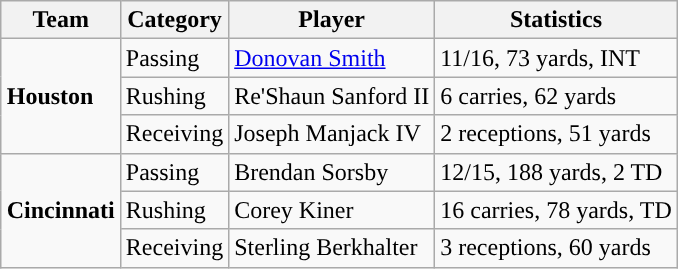<table class="wikitable" style="float: right;">
<tr>
<th>Team</th>
<th>Category</th>
<th>Player</th>
<th>Statistics</th>
</tr>
<tr>
<td rowspan=3><strong>Houston</strong></td>
<td>Passing</td>
<td><a href='#'>Donovan Smith</a></td>
<td>11/16, 73 yards, INT</td>
</tr>
<tr>
<td>Rushing</td>
<td>Re'Shaun Sanford II</td>
<td>6 carries, 62 yards</td>
</tr>
<tr>
<td>Receiving</td>
<td>Joseph Manjack IV</td>
<td>2 receptions, 51 yards</td>
</tr>
<tr>
<td rowspan=3><strong>Cincinnati</strong></td>
<td>Passing</td>
<td>Brendan Sorsby</td>
<td>12/15, 188 yards, 2 TD</td>
</tr>
<tr>
<td>Rushing</td>
<td>Corey Kiner</td>
<td>16 carries, 78 yards, TD</td>
</tr>
<tr>
<td>Receiving</td>
<td>Sterling Berkhalter</td>
<td>3 receptions, 60 yards</td>
</tr>
</table>
